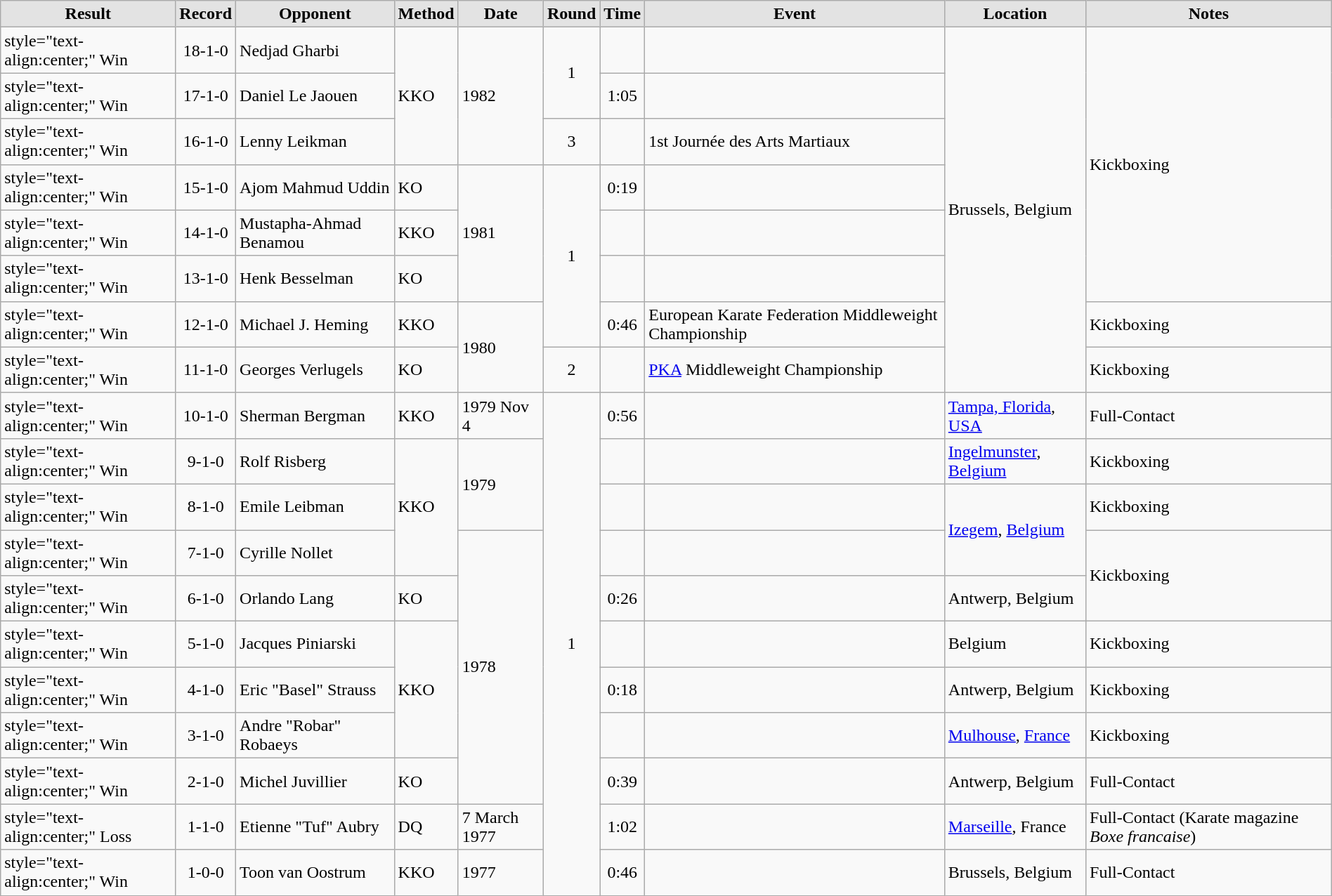<table class="wikitable sortable" style="margin:0.5em auto; text-align:left; width:100%;">
<tr>
<th style="border-style:none none solid solid; background:#e3e3e3;">Result</th>
<th style="border-style:none none solid solid; background:#e3e3e3;">Record</th>
<th style="border-style:none none solid solid; background:#e3e3e3;">Opponent</th>
<th style="border-style:none none solid solid; background:#e3e3e3;">Method</th>
<th style="border-style:none none solid solid; background:#e3e3e3;">Date</th>
<th style="border-style:none none solid solid; background:#e3e3e3;">Round</th>
<th style="border-style:none none solid solid; background:#e3e3e3;">Time</th>
<th style="border-style:none none solid solid; background:#e3e3e3;">Event</th>
<th style="border-style:none none solid solid; background:#e3e3e3;">Location</th>
<th style="border-style:none none solid solid; background:#e3e3e3;">Notes</th>
</tr>
<tr>
<td>style="text-align:center;" Win</td>
<td style="text-align:center;">18-1-0</td>
<td align='left'> Nedjad Gharbi</td>
<td rowspan="3" style="text-align:left;">KKO</td>
<td rowspan="3" style="text-align:left;">1982</td>
<td rowspan="2" style="text-align:center;">1</td>
<td style="text-align:center;"></td>
<td align='left'></td>
<td rowspan="8">Brussels, Belgium</td>
<td rowspan="6">Kickboxing</td>
</tr>
<tr>
<td>style="text-align:center;" Win</td>
<td style="text-align:center;">17-1-0</td>
<td align='left'> Daniel Le Jaouen</td>
<td style="text-align:center;">1:05</td>
<td align='left'></td>
</tr>
<tr>
<td>style="text-align:center;" Win</td>
<td style="text-align:center;">16-1-0</td>
<td align='left'> Lenny Leikman</td>
<td style="text-align:center;">3</td>
<td style="text-align:center;"></td>
<td align='left'>1st Journée des Arts Martiaux</td>
</tr>
<tr>
<td>style="text-align:center;" Win</td>
<td style="text-align:center;">15-1-0</td>
<td align='left'> Ajom Mahmud Uddin</td>
<td align='left'>KO</td>
<td rowspan="3" style="text-align:left;">1981</td>
<td rowspan="4" style="text-align:center;">1</td>
<td style="text-align:center;">0:19</td>
<td align='left'></td>
</tr>
<tr>
<td>style="text-align:center;" Win</td>
<td style="text-align:center;">14-1-0</td>
<td align='left'> Mustapha-Ahmad Benamou</td>
<td align='left'>KKO</td>
<td style="text-align:center;"></td>
<td align='left'></td>
</tr>
<tr>
<td>style="text-align:center;" Win</td>
<td style="text-align:center;">13-1-0</td>
<td align='left'> Henk Besselman</td>
<td align='left'>KO</td>
<td style="text-align:center;"></td>
<td align='left'></td>
</tr>
<tr>
<td>style="text-align:center;" Win</td>
<td style="text-align:center;">12-1-0</td>
<td align='left'> Michael J. Heming</td>
<td align='left'>KKO</td>
<td rowspan="2" style="text-align:left;">1980</td>
<td style="text-align:center;">0:46</td>
<td align='left'>European Karate Federation Middleweight Championship</td>
<td>Kickboxing </td>
</tr>
<tr>
<td>style="text-align:center;" Win</td>
<td style="text-align:center;">11-1-0</td>
<td align='left'> Georges Verlugels</td>
<td align='left'>KO</td>
<td style="text-align:center;">2</td>
<td style="text-align:center;"></td>
<td align='left'><a href='#'>PKA</a> Middleweight Championship</td>
<td>Kickboxing</td>
</tr>
<tr>
<td>style="text-align:center;" Win</td>
<td style="text-align:center;">10-1-0</td>
<td align='left'> Sherman Bergman</td>
<td align='left'>KKO</td>
<td align='left'>1979 Nov 4</td>
<td rowspan="11" style="text-align:center;">1</td>
<td style="text-align:center;">0:56</td>
<td align='left'></td>
<td><a href='#'>Tampa, Florida</a>, <a href='#'>USA</a></td>
<td>Full-Contact</td>
</tr>
<tr>
<td>style="text-align:center;" Win</td>
<td style="text-align:center;">9-1-0</td>
<td align='left'> Rolf Risberg</td>
<td rowspan="3" style="text-align:left;">KKO</td>
<td rowspan="2" style="text-align:left;">1979</td>
<td style="text-align:center;"></td>
<td align='left'></td>
<td><a href='#'>Ingelmunster</a>, <a href='#'>Belgium</a></td>
<td>Kickboxing </td>
</tr>
<tr>
<td>style="text-align:center;" Win</td>
<td style="text-align:center;">8-1-0</td>
<td align='left'> Emile Leibman</td>
<td style="text-align:center;"></td>
<td align='left'></td>
<td rowspan="2"><a href='#'>Izegem</a>, <a href='#'>Belgium</a></td>
<td>Kickboxing </td>
</tr>
<tr>
<td>style="text-align:center;" Win</td>
<td style="text-align:center;">7-1-0</td>
<td align='left'> Cyrille Nollet</td>
<td rowspan="6" style="text-align:left;">1978</td>
<td style="text-align:center;"></td>
<td align='left'></td>
<td rowspan="2">Kickboxing</td>
</tr>
<tr>
<td>style="text-align:center;" Win</td>
<td style="text-align:center;">6-1-0</td>
<td align='left'> Orlando Lang</td>
<td align='left'>KO</td>
<td style="text-align:center;">0:26</td>
<td align='left'></td>
<td>Antwerp, Belgium</td>
</tr>
<tr>
<td>style="text-align:center;" Win</td>
<td style="text-align:center;">5-1-0</td>
<td align='left'> Jacques Piniarski</td>
<td rowspan="3" style="text-align:left;">KKO</td>
<td style="text-align:center;"></td>
<td align='left'></td>
<td>Belgium</td>
<td>Kickboxing </td>
</tr>
<tr>
<td>style="text-align:center;" Win</td>
<td style="text-align:center;">4-1-0</td>
<td align='left'> Eric "Basel" Strauss</td>
<td style="text-align:center;">0:18</td>
<td align='left'></td>
<td>Antwerp, Belgium</td>
<td>Kickboxing </td>
</tr>
<tr>
<td>style="text-align:center;" Win</td>
<td style="text-align:center;">3-1-0</td>
<td align='left'> Andre "Robar" Robaeys</td>
<td style="text-align:center;"></td>
<td align='left'></td>
<td><a href='#'>Mulhouse</a>, <a href='#'>France</a></td>
<td>Kickboxing </td>
</tr>
<tr>
<td>style="text-align:center;" Win</td>
<td style="text-align:center;">2-1-0</td>
<td align='left'> Michel Juvillier</td>
<td align='left'>KO</td>
<td style="text-align:center;">0:39</td>
<td align='left'></td>
<td>Antwerp, Belgium</td>
<td>Full-Contact </td>
</tr>
<tr>
<td>style="text-align:center;" Loss</td>
<td style="text-align:center;">1-1-0</td>
<td align='left'> Etienne "Tuf" Aubry</td>
<td align='left'>DQ</td>
<td align='left'>7 March 1977</td>
<td style="text-align:center;">1:02</td>
<td align='left'></td>
<td><a href='#'>Marseille</a>, France</td>
<td>Full-Contact (Karate magazine <em>Boxe francaise</em>)</td>
</tr>
<tr>
<td>style="text-align:center;" Win</td>
<td style="text-align:center;">1-0-0</td>
<td align='left'> Toon van Oostrum</td>
<td align='left'>KKO</td>
<td align='left'>1977</td>
<td style="text-align:center;">0:46</td>
<td align='left'></td>
<td>Brussels, Belgium</td>
<td>Full-Contact </td>
</tr>
</table>
